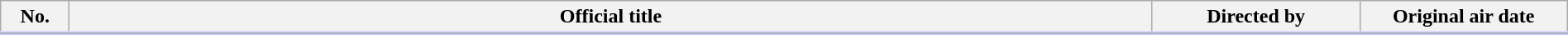<table class="wikitable" style="width:100%; margin:auto; background:#FFF;">
<tr style="border-bottom: 3px solid #CCF;">
<th style="width:3em;">No.</th>
<th>Official title</th>
<th style="width:10em;">Directed by</th>
<th style="width:10em;">Original air date</th>
</tr>
<tr>
</tr>
</table>
